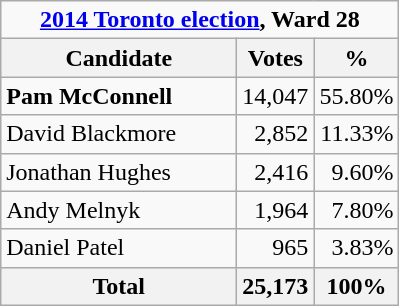<table class="wikitable">
<tr>
<td Colspan="3" align="center"><strong><a href='#'>2014 Toronto election</a>, Ward 28</strong></td>
</tr>
<tr>
<th width="150" bgcolor="#ddddff">Candidate</th>
<th bgcolor="#ddddff">Votes</th>
<th bgcolor="#ddddff">%</th>
</tr>
<tr>
<td><strong>Pam McConnell</strong></td>
<td align=right>14,047</td>
<td align=right>55.80%</td>
</tr>
<tr>
<td>David Blackmore</td>
<td align=right>2,852</td>
<td align=right>11.33%</td>
</tr>
<tr>
<td>Jonathan Hughes</td>
<td align=right>2,416</td>
<td align=right>9.60%</td>
</tr>
<tr>
<td>Andy Melnyk</td>
<td align=right>1,964</td>
<td align=right>7.80%</td>
</tr>
<tr>
<td>Daniel Patel</td>
<td align=right>965</td>
<td align=right>3.83%</td>
</tr>
<tr>
<th>Total</th>
<th align=right>25,173</th>
<th align=right>100%</th>
</tr>
</table>
